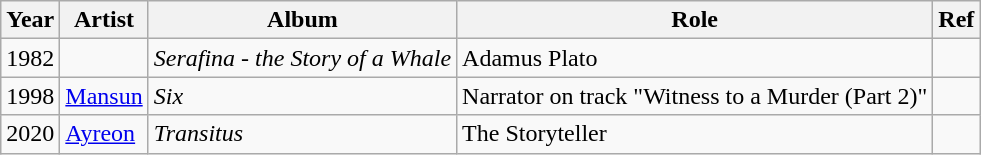<table class="wikitable sortable">
<tr>
<th>Year</th>
<th>Artist</th>
<th>Album</th>
<th>Role</th>
<th>Ref</th>
</tr>
<tr>
<td>1982</td>
<td></td>
<td><em>Serafina - the Story of a Whale</em></td>
<td>Adamus Plato</td>
<td></td>
</tr>
<tr>
<td>1998</td>
<td><a href='#'>Mansun</a></td>
<td><em>Six</em></td>
<td>Narrator on track "Witness to a Murder (Part 2)"</td>
<td></td>
</tr>
<tr>
<td>2020</td>
<td><a href='#'>Ayreon</a></td>
<td><em>Transitus</em></td>
<td>The Storyteller</td>
<td></td>
</tr>
</table>
